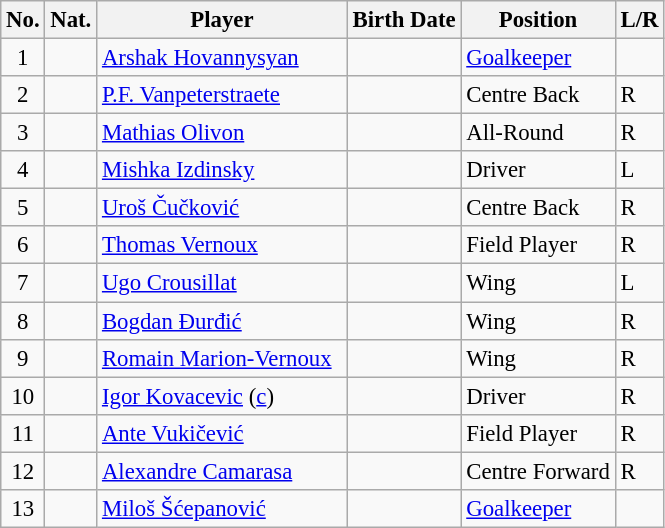<table class=wikitable style="font-size: 95%; border: 1px solid #CFB53B; border-collapse: collapse;">
<tr>
<th>No.</th>
<th>Nat.</th>
<th width=160>Player</th>
<th>Birth Date</th>
<th>Position</th>
<th>L/R</th>
</tr>
<tr>
<td align=center>1</td>
<td align=center></td>
<td><a href='#'>Arshak Hovannysyan</a></td>
<td style="text-align:right;"></td>
<td><a href='#'>Goalkeeper</a></td>
<td></td>
</tr>
<tr>
<td align=center>2</td>
<td align=center></td>
<td><a href='#'>P.F. Vanpeterstraete</a></td>
<td style="text-align:right;"></td>
<td>Centre Back</td>
<td>R</td>
</tr>
<tr>
<td align=center>3</td>
<td align=center></td>
<td><a href='#'>Mathias Olivon</a></td>
<td style="text-align:right;"></td>
<td>All-Round</td>
<td>R</td>
</tr>
<tr>
<td align=center>4</td>
<td align=center></td>
<td><a href='#'>Mishka Izdinsky</a></td>
<td style="text-align:right;"></td>
<td>Driver</td>
<td>L</td>
</tr>
<tr>
<td align=center>5</td>
<td align=center></td>
<td><a href='#'>Uroš Čučković</a></td>
<td style="text-align:right;"></td>
<td>Centre Back</td>
<td>R</td>
</tr>
<tr>
<td align=center>6</td>
<td align=center></td>
<td><a href='#'>Thomas Vernoux</a></td>
<td style="text-align:right;"></td>
<td>Field Player</td>
<td>R</td>
</tr>
<tr>
<td align=center>7</td>
<td align=center></td>
<td><a href='#'>Ugo Crousillat</a></td>
<td style="text-align:right;"></td>
<td>Wing</td>
<td>L</td>
</tr>
<tr>
<td align=center>8</td>
<td align=center></td>
<td><a href='#'>Bogdan Đurđić</a></td>
<td style="text-align:right;"></td>
<td>Wing</td>
<td>R</td>
</tr>
<tr>
<td align=center>9</td>
<td align=center></td>
<td><a href='#'>Romain Marion-Vernoux</a></td>
<td style="text-align:right;"></td>
<td>Wing</td>
<td>R</td>
</tr>
<tr>
<td align=center>10</td>
<td align=center></td>
<td><a href='#'>Igor Kovacevic</a> (<a href='#'>c</a>)</td>
<td style="text-align:right;"></td>
<td>Driver</td>
<td>R</td>
</tr>
<tr>
<td align=center>11</td>
<td align=center></td>
<td><a href='#'>Ante Vukičević</a></td>
<td style="text-align:right;"></td>
<td>Field Player</td>
<td>R</td>
</tr>
<tr>
<td align=center>12</td>
<td align=center></td>
<td><a href='#'>Alexandre Camarasa</a></td>
<td style="text-align:right;"></td>
<td>Centre Forward</td>
<td>R</td>
</tr>
<tr>
<td align=center>13</td>
<td align=center></td>
<td><a href='#'>Miloš Šćepanović</a></td>
<td style="text-align:right;"></td>
<td><a href='#'>Goalkeeper</a></td>
<td></td>
</tr>
</table>
